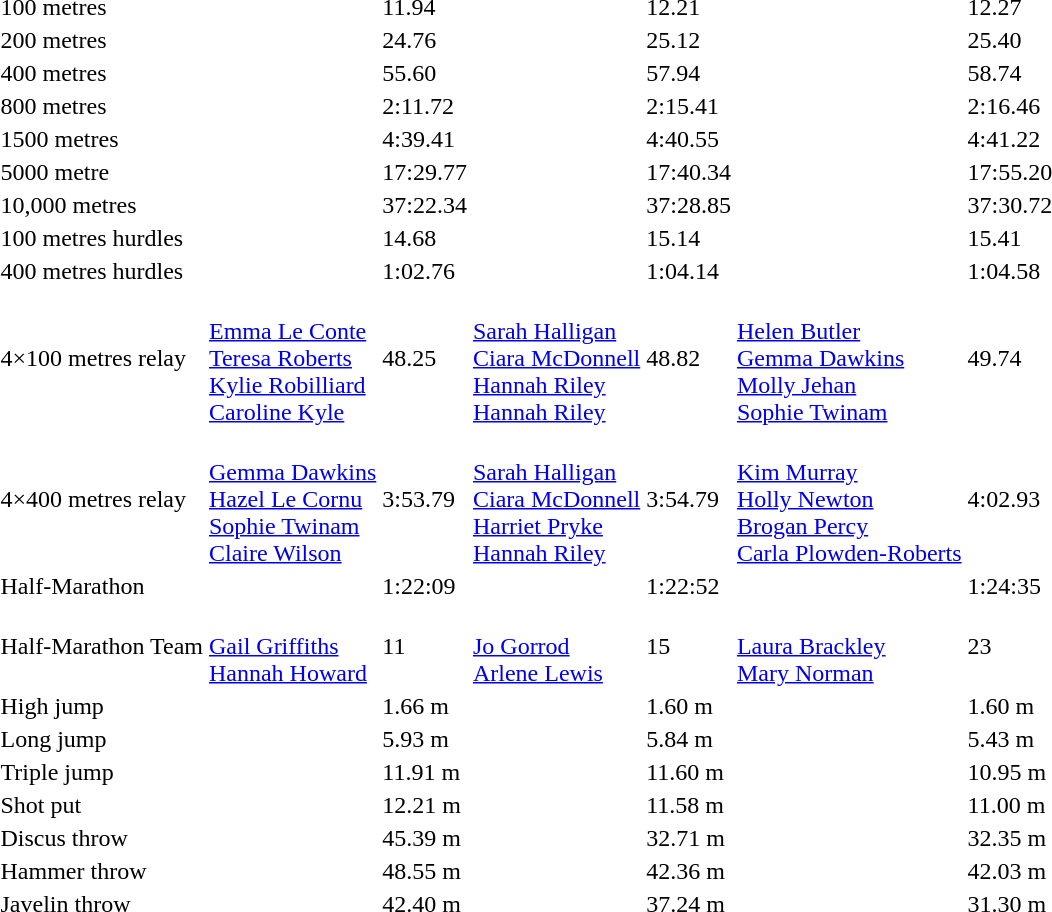<table>
<tr>
<td>100 metres<br></td>
<td></td>
<td>11.94</td>
<td></td>
<td>12.21</td>
<td></td>
<td>12.27</td>
</tr>
<tr>
<td>200 metres</td>
<td></td>
<td>24.76</td>
<td></td>
<td>25.12</td>
<td></td>
<td>25.40</td>
</tr>
<tr>
<td>400 metres</td>
<td></td>
<td>55.60</td>
<td></td>
<td>57.94</td>
<td></td>
<td>58.74</td>
</tr>
<tr>
<td>800 metres</td>
<td></td>
<td>2:11.72</td>
<td></td>
<td>2:15.41</td>
<td></td>
<td>2:16.46</td>
</tr>
<tr>
<td>1500 metres</td>
<td></td>
<td>4:39.41</td>
<td></td>
<td>4:40.55</td>
<td></td>
<td>4:41.22</td>
</tr>
<tr>
<td>5000 metre</td>
<td></td>
<td>17:29.77</td>
<td></td>
<td>17:40.34</td>
<td></td>
<td>17:55.20</td>
</tr>
<tr>
<td>10,000 metres</td>
<td></td>
<td>37:22.34</td>
<td></td>
<td>37:28.85</td>
<td></td>
<td>37:30.72</td>
</tr>
<tr>
<td>100 metres hurdles</td>
<td></td>
<td>14.68</td>
<td></td>
<td>15.14</td>
<td></td>
<td>15.41</td>
</tr>
<tr>
<td>400 metres hurdles</td>
<td></td>
<td>1:02.76</td>
<td></td>
<td>1:04.14</td>
<td></td>
<td>1:04.58</td>
</tr>
<tr>
<td>4×100 metres relay</td>
<td><br><a href='#'>Emma Le Conte</a><br><a href='#'>Teresa Roberts</a><br><a href='#'>Kylie Robilliard </a><br><a href='#'>Caroline Kyle</a></td>
<td>48.25</td>
<td><br><a href='#'>Sarah Halligan</a><br><a href='#'>Ciara McDonnell</a><br><a href='#'>Hannah Riley</a><br><a href='#'>Hannah Riley</a></td>
<td>48.82</td>
<td><br><a href='#'>Helen Butler</a><br><a href='#'>Gemma Dawkins</a><br><a href='#'>Molly Jehan</a><br><a href='#'>Sophie Twinam</a></td>
<td>49.74</td>
</tr>
<tr>
<td>4×400 metres relay</td>
<td><br><a href='#'>Gemma Dawkins</a><br><a href='#'>Hazel Le Cornu</a><br><a href='#'>Sophie Twinam</a><br><a href='#'>Claire Wilson</a></td>
<td>3:53.79</td>
<td><br><a href='#'>Sarah Halligan</a><br><a href='#'>Ciara McDonnell</a><br><a href='#'>Harriet Pryke</a><br><a href='#'>Hannah Riley</a></td>
<td>3:54.79</td>
<td><br><a href='#'>Kim Murray</a><br><a href='#'>Holly Newton</a><br><a href='#'>Brogan Percy</a><br><a href='#'>Carla Plowden-Roberts</a></td>
<td>4:02.93</td>
</tr>
<tr>
<td>Half-Marathon</td>
<td></td>
<td>1:22:09</td>
<td></td>
<td>1:22:52</td>
<td></td>
<td>1:24:35</td>
</tr>
<tr>
<td>Half-Marathon Team</td>
<td><br><a href='#'>Gail Griffiths</a><br><a href='#'>Hannah Howard</a></td>
<td>11</td>
<td><br><a href='#'>Jo Gorrod</a><br><a href='#'>Arlene Lewis</a></td>
<td>15</td>
<td><br><a href='#'>Laura Brackley</a><br><a href='#'>Mary Norman</a></td>
<td>23</td>
</tr>
<tr>
<td>High jump</td>
<td></td>
<td>1.66 m</td>
<td></td>
<td>1.60 m</td>
<td></td>
<td>1.60 m</td>
</tr>
<tr>
<td>Long jump</td>
<td></td>
<td>5.93 m</td>
<td></td>
<td>5.84 m</td>
<td></td>
<td>5.43 m</td>
</tr>
<tr>
<td>Triple jump</td>
<td></td>
<td>11.91 m</td>
<td></td>
<td>11.60 m</td>
<td></td>
<td>10.95 m</td>
</tr>
<tr>
<td>Shot put</td>
<td></td>
<td>12.21 m</td>
<td></td>
<td>11.58 m</td>
<td></td>
<td>11.00 m</td>
</tr>
<tr>
<td>Discus throw</td>
<td></td>
<td>45.39 m</td>
<td></td>
<td>32.71 m</td>
<td></td>
<td>32.35 m</td>
</tr>
<tr>
<td>Hammer throw</td>
<td></td>
<td>48.55 m</td>
<td></td>
<td>42.36 m</td>
<td></td>
<td>42.03 m</td>
</tr>
<tr>
<td>Javelin throw</td>
<td></td>
<td>42.40 m</td>
<td></td>
<td>37.24 m</td>
<td></td>
<td>31.30 m</td>
</tr>
</table>
